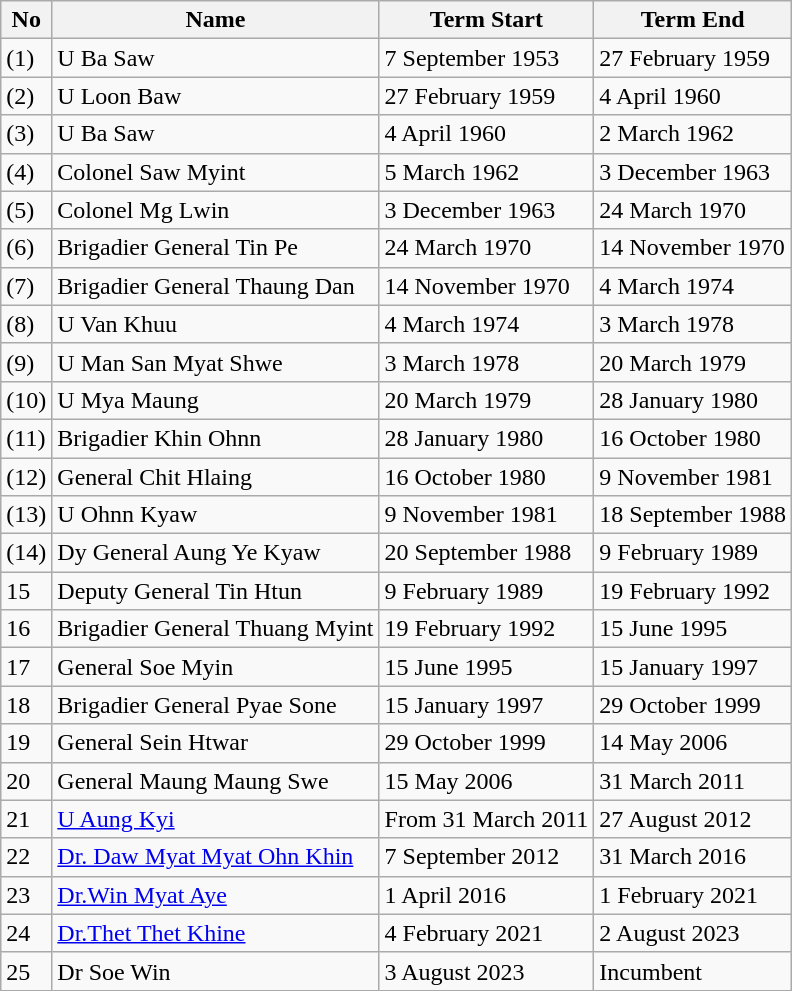<table class="wikitable">
<tr>
<th>No</th>
<th>Name</th>
<th>Term Start</th>
<th>Term End</th>
</tr>
<tr>
<td>(1)</td>
<td>U Ba Saw</td>
<td>7 September 1953</td>
<td>27 February 1959</td>
</tr>
<tr>
<td>(2)</td>
<td>U Loon Baw</td>
<td>27 February 1959</td>
<td>4 April 1960</td>
</tr>
<tr>
<td>(3)</td>
<td>U Ba Saw</td>
<td>4 April 1960</td>
<td>2 March 1962</td>
</tr>
<tr>
<td>(4)</td>
<td>Colonel Saw Myint</td>
<td>5 March 1962</td>
<td>3 December 1963</td>
</tr>
<tr>
<td>(5)</td>
<td>Colonel Mg Lwin</td>
<td>3 December 1963</td>
<td>24 March 1970</td>
</tr>
<tr>
<td>(6)</td>
<td>Brigadier General Tin Pe</td>
<td>24 March 1970</td>
<td>14 November 1970</td>
</tr>
<tr>
<td>(7)</td>
<td>Brigadier General Thaung Dan</td>
<td>14 November 1970</td>
<td>4 March 1974</td>
</tr>
<tr>
<td>(8)</td>
<td>U Van Khuu</td>
<td>4 March 1974</td>
<td>3 March 1978</td>
</tr>
<tr>
<td>(9)</td>
<td>U Man San Myat Shwe</td>
<td>3 March 1978</td>
<td>20 March 1979</td>
</tr>
<tr>
<td>(10)</td>
<td>U Mya Maung</td>
<td>20 March 1979</td>
<td>28 January 1980</td>
</tr>
<tr>
<td>(11)</td>
<td>Brigadier Khin Ohnn</td>
<td>28 January 1980</td>
<td>16 October 1980</td>
</tr>
<tr>
<td>(12)</td>
<td>General Chit Hlaing</td>
<td>16 October 1980</td>
<td>9 November 1981</td>
</tr>
<tr>
<td>(13)</td>
<td>U Ohnn Kyaw</td>
<td>9 November 1981</td>
<td>18 September 1988</td>
</tr>
<tr>
<td>(14)</td>
<td>Dy General Aung Ye Kyaw</td>
<td>20 September 1988</td>
<td>9 February 1989</td>
</tr>
<tr>
<td>15</td>
<td>Deputy General Tin Htun</td>
<td>9 February 1989</td>
<td>19 February 1992</td>
</tr>
<tr>
<td>16</td>
<td>Brigadier General Thuang Myint</td>
<td>19 February 1992</td>
<td>15 June 1995</td>
</tr>
<tr>
<td>17</td>
<td>General Soe Myin</td>
<td>15 June 1995</td>
<td>15 January 1997</td>
</tr>
<tr>
<td>18</td>
<td>Brigadier General Pyae Sone</td>
<td>15 January 1997</td>
<td>29 October 1999</td>
</tr>
<tr>
<td>19</td>
<td>General Sein Htwar</td>
<td>29 October 1999</td>
<td>14 May 2006</td>
</tr>
<tr>
<td>20</td>
<td>General Maung Maung Swe</td>
<td>15 May 2006</td>
<td>31 March 2011</td>
</tr>
<tr>
<td>21</td>
<td><a href='#'>U Aung Kyi</a></td>
<td>From 31 March 2011</td>
<td>27 August 2012</td>
</tr>
<tr>
<td>22</td>
<td><a href='#'>Dr. Daw Myat Myat Ohn Khin</a></td>
<td>7 September 2012</td>
<td>31 March 2016</td>
</tr>
<tr>
<td>23</td>
<td><a href='#'>Dr.Win Myat Aye</a></td>
<td>1 April 2016</td>
<td>1 February 2021</td>
</tr>
<tr>
<td>24</td>
<td><a href='#'>Dr.Thet Thet Khine</a></td>
<td>4 February 2021</td>
<td>2 August 2023</td>
</tr>
<tr>
<td>25</td>
<td>Dr Soe Win</td>
<td>3 August 2023</td>
<td>Incumbent</td>
</tr>
</table>
